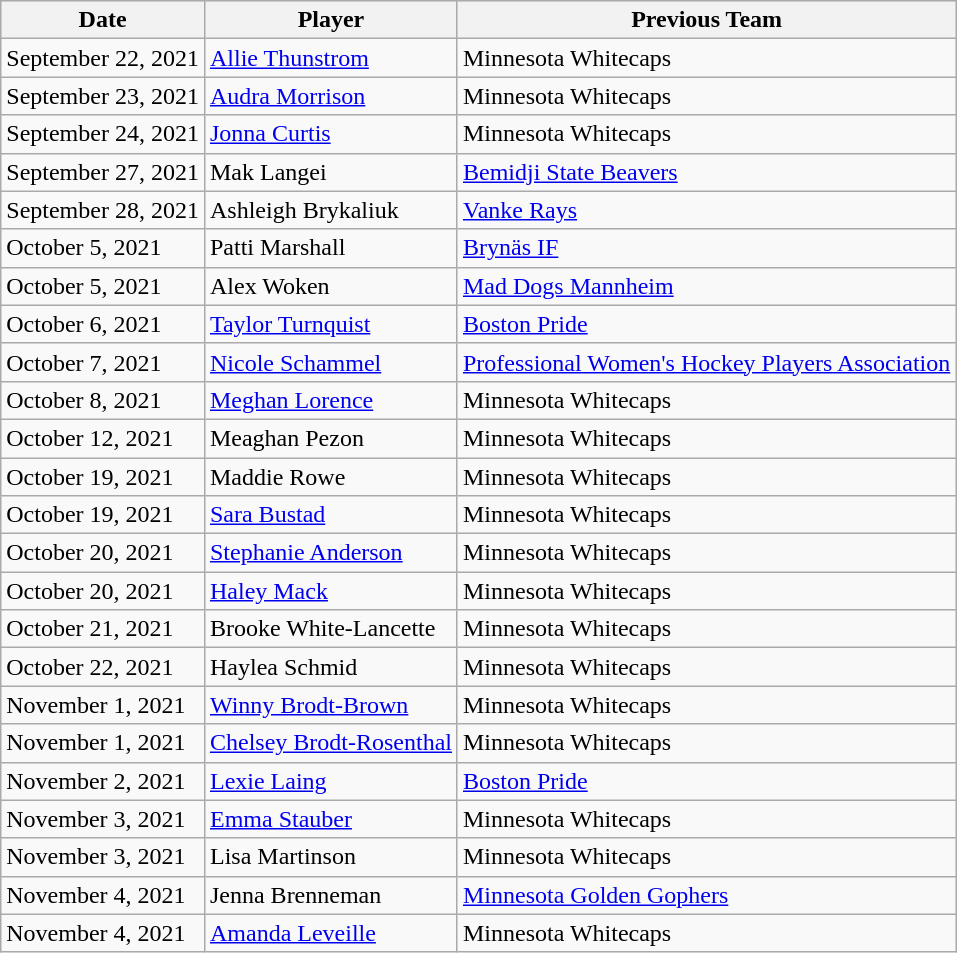<table class="wikitable">
<tr style="text-align:center; background:#ddd;">
<th>Date</th>
<th>Player</th>
<th>Previous Team</th>
</tr>
<tr>
<td>September 22, 2021</td>
<td><a href='#'>Allie Thunstrom</a></td>
<td>Minnesota Whitecaps</td>
</tr>
<tr>
<td>September 23, 2021</td>
<td><a href='#'>Audra Morrison</a></td>
<td>Minnesota Whitecaps</td>
</tr>
<tr>
<td>September 24, 2021</td>
<td><a href='#'>Jonna Curtis</a></td>
<td>Minnesota Whitecaps</td>
</tr>
<tr>
<td>September 27, 2021</td>
<td>Mak Langei</td>
<td><a href='#'>Bemidji State Beavers</a></td>
</tr>
<tr>
<td>September 28, 2021</td>
<td>Ashleigh Brykaliuk</td>
<td><a href='#'>Vanke Rays</a></td>
</tr>
<tr>
<td>October 5, 2021</td>
<td>Patti Marshall</td>
<td><a href='#'>Brynäs IF</a></td>
</tr>
<tr>
<td>October 5, 2021</td>
<td>Alex Woken</td>
<td><a href='#'>Mad Dogs Mannheim</a></td>
</tr>
<tr>
<td>October 6, 2021</td>
<td><a href='#'>Taylor Turnquist</a></td>
<td><a href='#'>Boston Pride</a></td>
</tr>
<tr>
<td>October 7, 2021</td>
<td><a href='#'>Nicole Schammel</a></td>
<td><a href='#'>Professional Women's Hockey Players Association</a></td>
</tr>
<tr>
<td>October 8, 2021</td>
<td><a href='#'>Meghan Lorence</a></td>
<td>Minnesota Whitecaps</td>
</tr>
<tr>
<td>October 12, 2021</td>
<td>Meaghan Pezon</td>
<td>Minnesota Whitecaps</td>
</tr>
<tr>
<td>October 19, 2021</td>
<td>Maddie Rowe</td>
<td>Minnesota Whitecaps</td>
</tr>
<tr>
<td>October 19, 2021</td>
<td><a href='#'>Sara Bustad</a></td>
<td>Minnesota Whitecaps</td>
</tr>
<tr>
<td>October 20, 2021</td>
<td><a href='#'>Stephanie Anderson</a></td>
<td>Minnesota Whitecaps</td>
</tr>
<tr>
<td>October 20, 2021</td>
<td><a href='#'>Haley Mack</a></td>
<td>Minnesota Whitecaps</td>
</tr>
<tr>
<td>October 21, 2021</td>
<td>Brooke White-Lancette</td>
<td>Minnesota Whitecaps</td>
</tr>
<tr>
<td>October 22, 2021</td>
<td>Haylea Schmid</td>
<td>Minnesota Whitecaps</td>
</tr>
<tr>
<td>November 1, 2021</td>
<td><a href='#'>Winny Brodt-Brown</a></td>
<td>Minnesota Whitecaps</td>
</tr>
<tr>
<td>November 1, 2021</td>
<td><a href='#'>Chelsey Brodt-Rosenthal</a></td>
<td>Minnesota Whitecaps</td>
</tr>
<tr>
<td>November 2, 2021</td>
<td><a href='#'>Lexie Laing</a></td>
<td><a href='#'>Boston Pride</a></td>
</tr>
<tr>
<td>November 3, 2021</td>
<td><a href='#'>Emma Stauber</a></td>
<td>Minnesota Whitecaps</td>
</tr>
<tr>
<td>November 3, 2021</td>
<td>Lisa Martinson</td>
<td>Minnesota Whitecaps</td>
</tr>
<tr>
<td>November 4, 2021</td>
<td>Jenna Brenneman</td>
<td><a href='#'>Minnesota Golden Gophers</a></td>
</tr>
<tr>
<td>November 4, 2021</td>
<td><a href='#'>Amanda Leveille</a></td>
<td>Minnesota Whitecaps</td>
</tr>
</table>
